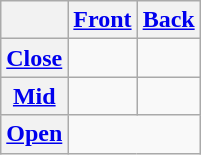<table class="wikitable" style="text-align:center">
<tr>
<th></th>
<th><a href='#'>Front</a></th>
<th><a href='#'>Back</a></th>
</tr>
<tr>
<th><a href='#'>Close</a></th>
<td></td>
<td></td>
</tr>
<tr>
<th><a href='#'>Mid</a></th>
<td></td>
<td></td>
</tr>
<tr>
<th><a href='#'>Open</a></th>
<td colspan="2"></td>
</tr>
</table>
